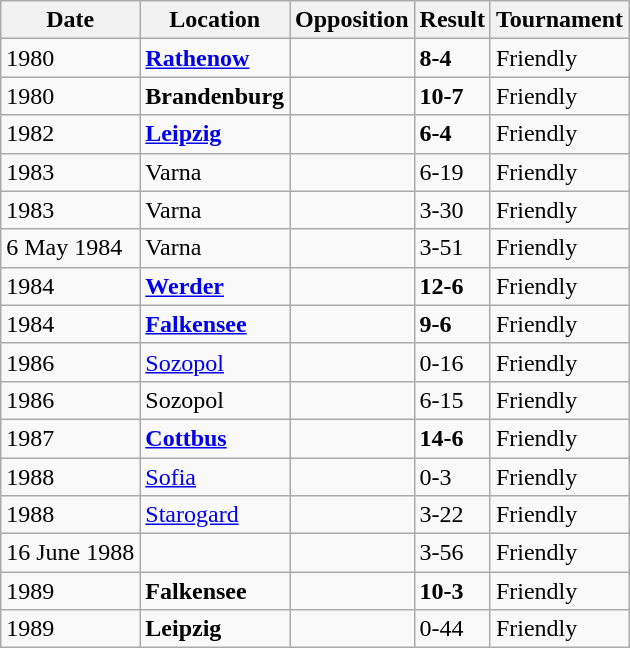<table class="wikitable">
<tr align="left">
<th>Date</th>
<th>Location</th>
<th>Opposition</th>
<th>Result</th>
<th>Tournament</th>
</tr>
<tr>
<td>1980</td>
<td><strong><a href='#'>Rathenow</a></strong></td>
<td></td>
<td><strong>8-4</strong></td>
<td>Friendly</td>
</tr>
<tr>
<td>1980</td>
<td><strong>Brandenburg</strong></td>
<td></td>
<td><strong>10-7</strong></td>
<td>Friendly</td>
</tr>
<tr>
<td>1982</td>
<td><strong><a href='#'>Leipzig</a></strong></td>
<td></td>
<td><strong>6-4</strong></td>
<td>Friendly</td>
</tr>
<tr>
<td>1983</td>
<td>Varna</td>
<td></td>
<td>6-19</td>
<td>Friendly</td>
</tr>
<tr>
<td>1983</td>
<td>Varna</td>
<td></td>
<td>3-30</td>
<td>Friendly</td>
</tr>
<tr>
<td>6 May 1984</td>
<td>Varna</td>
<td></td>
<td>3-51</td>
<td>Friendly</td>
</tr>
<tr>
<td>1984</td>
<td><strong><a href='#'>Werder</a></strong></td>
<td></td>
<td><strong>12-6</strong></td>
<td>Friendly</td>
</tr>
<tr>
<td>1984</td>
<td><strong><a href='#'>Falkensee</a></strong></td>
<td></td>
<td><strong>9-6</strong></td>
<td>Friendly</td>
</tr>
<tr>
<td>1986</td>
<td><a href='#'>Sozopol</a></td>
<td></td>
<td>0-16</td>
<td>Friendly</td>
</tr>
<tr>
<td>1986</td>
<td>Sozopol</td>
<td></td>
<td>6-15</td>
<td>Friendly</td>
</tr>
<tr>
<td>1987</td>
<td><strong><a href='#'>Cottbus</a></strong></td>
<td></td>
<td><strong>14-6</strong></td>
<td>Friendly</td>
</tr>
<tr>
<td>1988</td>
<td><a href='#'>Sofia</a></td>
<td></td>
<td>0-3</td>
<td>Friendly</td>
</tr>
<tr>
<td>1988</td>
<td><a href='#'>Starogard</a></td>
<td></td>
<td>3-22</td>
<td>Friendly</td>
</tr>
<tr>
<td>16 June 1988</td>
<td></td>
<td></td>
<td>3-56</td>
<td>Friendly</td>
</tr>
<tr>
<td>1989</td>
<td><strong>Falkensee</strong></td>
<td></td>
<td><strong>10-3</strong></td>
<td>Friendly</td>
</tr>
<tr>
<td>1989</td>
<td><strong>Leipzig</strong></td>
<td></td>
<td>0-44</td>
<td>Friendly</td>
</tr>
</table>
